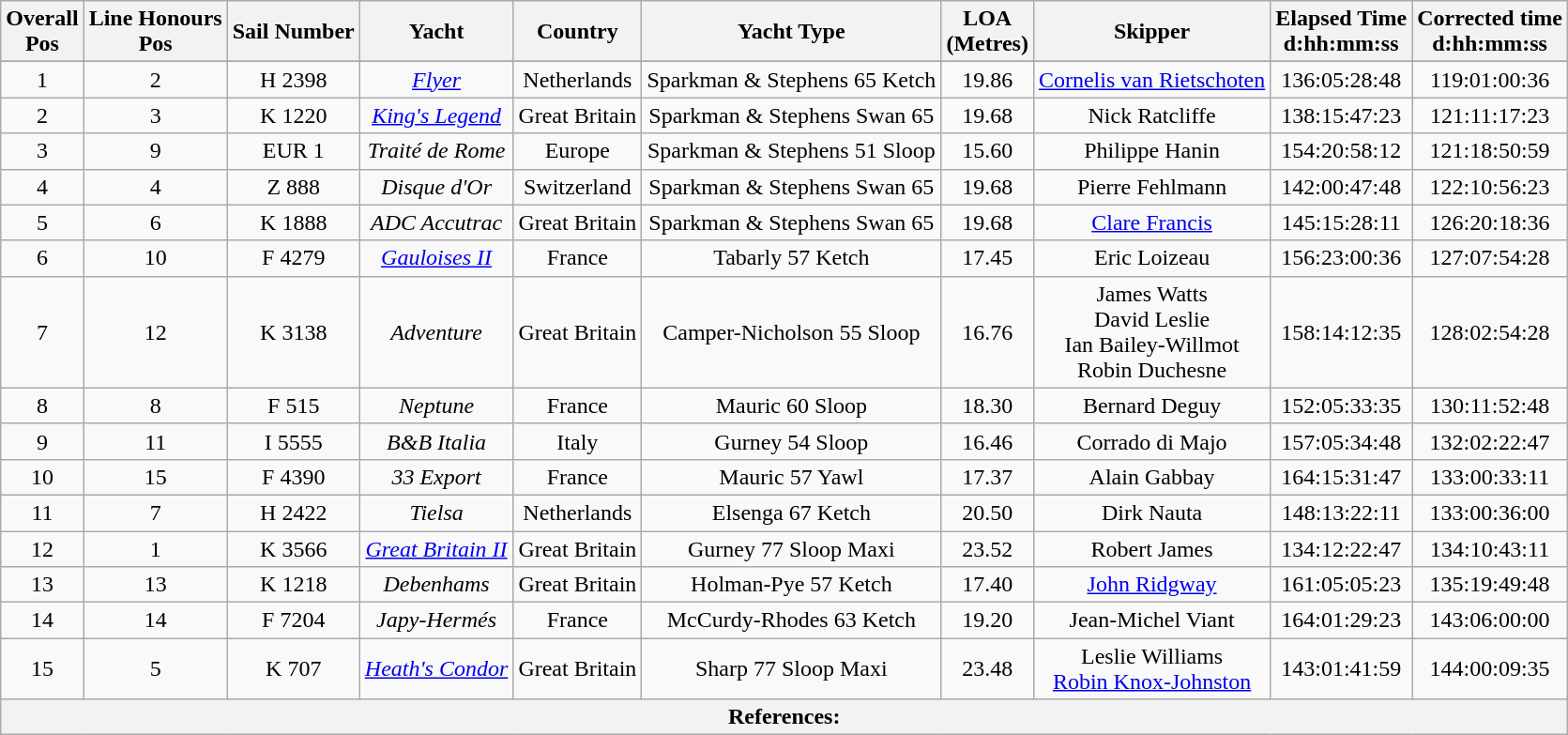<table class="wikitable sortable" style="text-align: center;" "font-size: 100%;">
<tr>
<th>Overall <br>Pos</th>
<th>Line Honours <br>Pos</th>
<th>Sail Number</th>
<th>Yacht</th>
<th>Country</th>
<th>Yacht Type</th>
<th>LOA<br>(Metres)</th>
<th>Skipper</th>
<th>Elapsed Time<br>d:hh:mm:ss</th>
<th>Corrected time <br>d:hh:mm:ss</th>
</tr>
<tr style="font-weight:bold">
</tr>
<tr>
<td>1</td>
<td>2</td>
<td>H 2398</td>
<td><em><a href='#'>Flyer</a></em></td>
<td> Netherlands</td>
<td>Sparkman & Stephens 65 Ketch</td>
<td>19.86</td>
<td><a href='#'>Cornelis van Rietschoten</a></td>
<td>136:05:28:48</td>
<td>119:01:00:36</td>
</tr>
<tr>
<td>2</td>
<td>3</td>
<td>K 1220</td>
<td><em><a href='#'>King's Legend</a></em></td>
<td> Great Britain</td>
<td>Sparkman & Stephens Swan 65</td>
<td>19.68</td>
<td>Nick Ratcliffe</td>
<td>138:15:47:23</td>
<td>121:11:17:23</td>
</tr>
<tr>
<td>3</td>
<td>9</td>
<td>EUR 1</td>
<td><em>Traité de Rome</em></td>
<td> Europe</td>
<td>Sparkman & Stephens 51 Sloop</td>
<td>15.60</td>
<td>Philippe Hanin</td>
<td>154:20:58:12</td>
<td>121:18:50:59</td>
</tr>
<tr>
<td>4</td>
<td>4</td>
<td>Z 888</td>
<td><em>Disque d'Or</em></td>
<td> Switzerland</td>
<td>Sparkman & Stephens Swan 65</td>
<td>19.68</td>
<td>Pierre Fehlmann</td>
<td>142:00:47:48</td>
<td>122:10:56:23</td>
</tr>
<tr>
<td>5</td>
<td>6</td>
<td>K 1888</td>
<td><em>ADC Accutrac</em></td>
<td> Great Britain</td>
<td>Sparkman & Stephens Swan 65</td>
<td>19.68</td>
<td><a href='#'>Clare Francis</a></td>
<td>145:15:28:11</td>
<td>126:20:18:36</td>
</tr>
<tr>
<td>6</td>
<td>10</td>
<td>F 4279</td>
<td><em><a href='#'>Gauloises II</a></em></td>
<td> France</td>
<td>Tabarly 57 Ketch</td>
<td>17.45</td>
<td>Eric Loizeau</td>
<td>156:23:00:36</td>
<td>127:07:54:28</td>
</tr>
<tr>
<td>7</td>
<td>12</td>
<td>K 3138</td>
<td><em>Adventure</em></td>
<td> Great Britain</td>
<td>Camper-Nicholson 55 Sloop</td>
<td>16.76</td>
<td>James Watts <br> David Leslie <br> Ian Bailey-Willmot <br> Robin Duchesne</td>
<td>158:14:12:35</td>
<td>128:02:54:28</td>
</tr>
<tr>
<td>8</td>
<td>8</td>
<td>F 515</td>
<td><em>Neptune</em></td>
<td> France</td>
<td>Mauric 60 Sloop</td>
<td>18.30</td>
<td>Bernard Deguy</td>
<td>152:05:33:35</td>
<td>130:11:52:48</td>
</tr>
<tr>
<td>9</td>
<td>11</td>
<td>I 5555</td>
<td><em>B&B Italia</em></td>
<td> Italy</td>
<td>Gurney 54 Sloop</td>
<td>16.46</td>
<td>Corrado di Majo</td>
<td>157:05:34:48</td>
<td>132:02:22:47</td>
</tr>
<tr>
<td>10</td>
<td>15</td>
<td>F 4390</td>
<td><em>33 Export</em></td>
<td> France</td>
<td>Mauric 57 Yawl</td>
<td>17.37</td>
<td>Alain Gabbay</td>
<td>164:15:31:47</td>
<td>133:00:33:11</td>
</tr>
<tr>
<td>11</td>
<td>7</td>
<td>H 2422</td>
<td><em>Tielsa</em></td>
<td> Netherlands</td>
<td>Elsenga 67 Ketch</td>
<td>20.50</td>
<td>Dirk Nauta</td>
<td>148:13:22:11</td>
<td>133:00:36:00</td>
</tr>
<tr>
<td>12</td>
<td>1</td>
<td>K 3566</td>
<td><em><a href='#'>Great Britain II</a></em></td>
<td> Great Britain</td>
<td>Gurney 77 Sloop Maxi</td>
<td>23.52</td>
<td>Robert James</td>
<td>134:12:22:47</td>
<td>134:10:43:11</td>
</tr>
<tr>
<td>13</td>
<td>13</td>
<td>K 1218</td>
<td><em>Debenhams</em></td>
<td> Great Britain</td>
<td>Holman-Pye 57 Ketch</td>
<td>17.40</td>
<td><a href='#'>John Ridgway</a></td>
<td>161:05:05:23</td>
<td>135:19:49:48</td>
</tr>
<tr>
<td>14</td>
<td>14</td>
<td>F 7204</td>
<td><em>Japy-Hermés</em></td>
<td> France</td>
<td>McCurdy-Rhodes 63 Ketch</td>
<td>19.20</td>
<td>Jean-Michel Viant</td>
<td>164:01:29:23</td>
<td>143:06:00:00</td>
</tr>
<tr>
<td>15</td>
<td>5</td>
<td>K 707</td>
<td><em><a href='#'>Heath's Condor</a></em></td>
<td> Great Britain</td>
<td>Sharp 77 Sloop Maxi</td>
<td>23.48</td>
<td>Leslie Williams <br> <a href='#'>Robin Knox-Johnston</a></td>
<td>143:01:41:59</td>
<td>144:00:09:35</td>
</tr>
<tr>
<th colspan=10>References:</th>
</tr>
</table>
